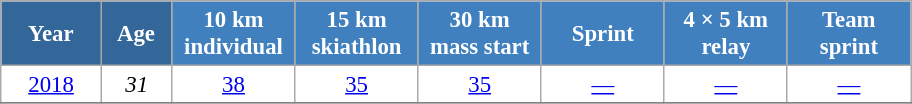<table class="wikitable" style="font-size:95%; text-align:center; border:grey solid 1px; border-collapse:collapse; background:#ffffff;">
<tr>
<th style="background-color:#369; color:white; width:60px;"> Year </th>
<th style="background-color:#369; color:white; width:40px;"> Age </th>
<th style="background-color:#4180be; color:white; width:75px;"> 10 km <br> individual </th>
<th style="background-color:#4180be; color:white; width:75px;"> 15 km <br> skiathlon </th>
<th style="background-color:#4180be; color:white; width:75px;"> 30 km <br> mass start </th>
<th style="background-color:#4180be; color:white; width:75px;"> Sprint </th>
<th style="background-color:#4180be; color:white; width:75px;"> 4 × 5 km <br> relay </th>
<th style="background-color:#4180be; color:white; width:75px;"> Team <br> sprint </th>
</tr>
<tr>
<td><a href='#'>2018</a></td>
<td><em>31</em></td>
<td><a href='#'>38</a></td>
<td><a href='#'>35</a></td>
<td><a href='#'>35</a></td>
<td><a href='#'>—</a></td>
<td><a href='#'>—</a></td>
<td><a href='#'>—</a></td>
</tr>
<tr>
</tr>
</table>
